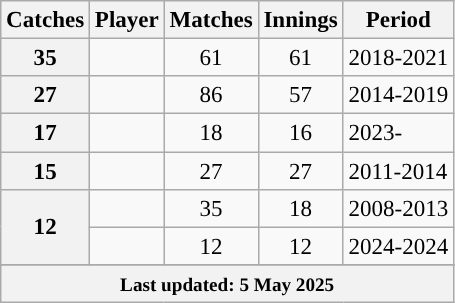<table class="wikitable sortable" style="text-align:left;font-size:96%;">
<tr>
<th>Catches</th>
<th>Player</th>
<th>Matches</th>
<th>Innings</th>
<th>Period</th>
</tr>
<tr>
<th scope=row style=text-align:center;>35</th>
<td></td>
<td align=center>61</td>
<td align=center>61</td>
<td>2018-2021</td>
</tr>
<tr>
<th scope=row style=text-align:center;>27</th>
<td></td>
<td align=center>86</td>
<td align=center>57</td>
<td>2014-2019</td>
</tr>
<tr>
<th scope=row style=text-align:center;>17</th>
<td></td>
<td align=center>18</td>
<td align=center>16</td>
<td>2023-</td>
</tr>
<tr>
<th scope=row style=text-align:center;>15</th>
<td></td>
<td align=center>27</td>
<td align=center>27</td>
<td>2011-2014</td>
</tr>
<tr>
<th scope=row style=text-align:center; rowspan=2>12</th>
<td></td>
<td align=center>35</td>
<td align=center>18</td>
<td>2008-2013</td>
</tr>
<tr>
<td></td>
<td align=center>12</td>
<td align=center>12</td>
<td>2024-2024</td>
</tr>
<tr>
</tr>
<tr class=sortbottom>
<th colspan=6><small>Last updated: 5 May 2025</small></th>
</tr>
</table>
